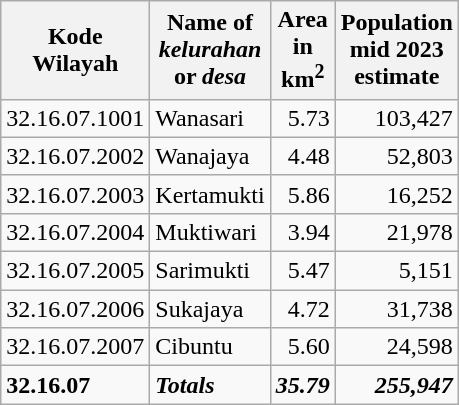<table class="wikitable">
<tr>
<th>Kode <br>Wilayah</th>
<th>Name of <br> <em>kelurahan</em><br> or <em>desa</em></th>
<th>Area <br>in <br>km<sup>2</sup></th>
<th>Population<br>mid 2023<br>estimate</th>
</tr>
<tr>
<td>32.16.07.1001</td>
<td>Wanasari</td>
<td align="right">5.73</td>
<td align="right">103,427</td>
</tr>
<tr>
<td>32.16.07.2002</td>
<td>Wanajaya</td>
<td align="right">4.48</td>
<td align="right">52,803</td>
</tr>
<tr>
<td>32.16.07.2003</td>
<td>Kertamukti</td>
<td align="right">5.86</td>
<td align="right">16,252</td>
</tr>
<tr>
<td>32.16.07.2004</td>
<td>Muktiwari</td>
<td align="right">3.94</td>
<td align="right">21,978</td>
</tr>
<tr>
<td>32.16.07.2005</td>
<td>Sarimukti</td>
<td align="right">5.47</td>
<td align="right">5,151</td>
</tr>
<tr>
<td>32.16.07.2006</td>
<td>Sukajaya</td>
<td align="right">4.72</td>
<td align="right">31,738</td>
</tr>
<tr>
<td>32.16.07.2007</td>
<td>Cibuntu</td>
<td align="right">5.60</td>
<td align="right">24,598</td>
</tr>
<tr>
<td><strong>32.16.07</strong></td>
<td><strong><em>Totals</em></strong></td>
<td align="right"><strong><em>35.79</em></strong></td>
<td align="right"><strong><em>255,947</em></strong></td>
</tr>
</table>
